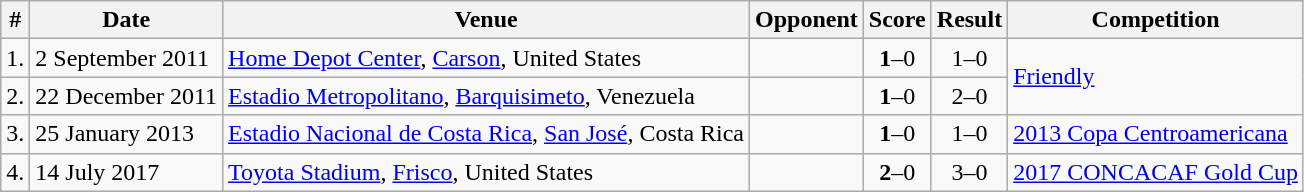<table class="wikitable">
<tr>
<th>#</th>
<th>Date</th>
<th>Venue</th>
<th>Opponent</th>
<th>Score</th>
<th>Result</th>
<th>Competition</th>
</tr>
<tr>
<td>1.</td>
<td>2 September 2011</td>
<td><a href='#'>Home Depot Center</a>, <a href='#'>Carson</a>, United States</td>
<td></td>
<td align=center><strong>1</strong>–0</td>
<td align=center>1–0</td>
<td rowspan=2><a href='#'>Friendly</a></td>
</tr>
<tr>
<td>2.</td>
<td>22 December 2011</td>
<td><a href='#'>Estadio Metropolitano</a>, <a href='#'>Barquisimeto</a>, Venezuela</td>
<td></td>
<td align=center><strong>1</strong>–0</td>
<td align=center>2–0</td>
</tr>
<tr>
<td>3.</td>
<td>25 January 2013</td>
<td><a href='#'>Estadio Nacional de Costa Rica</a>, <a href='#'>San José</a>, Costa Rica</td>
<td></td>
<td align=center><strong>1</strong>–0</td>
<td align=center>1–0</td>
<td><a href='#'>2013 Copa Centroamericana</a></td>
</tr>
<tr>
<td>4.</td>
<td>14 July 2017</td>
<td><a href='#'>Toyota Stadium</a>, <a href='#'>Frisco</a>, United States</td>
<td></td>
<td align=center><strong>2</strong>–0</td>
<td align=center>3–0</td>
<td><a href='#'>2017 CONCACAF Gold Cup</a></td>
</tr>
</table>
